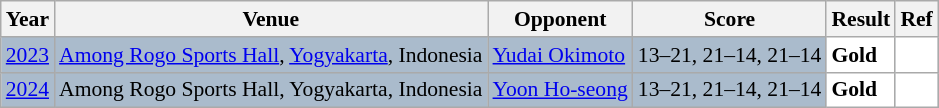<table class="sortable wikitable" style="font-size: 90%;">
<tr>
<th>Year</th>
<th>Venue</th>
<th>Opponent</th>
<th>Score</th>
<th>Result</th>
<th>Ref</th>
</tr>
<tr style="background:#AABBCC">
<td align="center"><a href='#'>2023</a></td>
<td align="left"><a href='#'>Among Rogo Sports Hall</a>, <a href='#'>Yogyakarta</a>, Indonesia</td>
<td align="left"> <a href='#'>Yudai Okimoto</a></td>
<td align="left">13–21, 21–14, 21–14</td>
<td style="text-align:left; background:white"> <strong>Gold</strong></td>
<td style="text-align:center; background:white"></td>
</tr>
<tr style="background:#AABBCC">
<td align="center"><a href='#'>2024</a></td>
<td align="left">Among Rogo Sports Hall, Yogyakarta, Indonesia</td>
<td align="left"> <a href='#'>Yoon Ho-seong</a></td>
<td align="left">13–21, 21–14, 21–14</td>
<td style="text-align:left; background:white"> <strong>Gold</strong></td>
<td style="text-align:center; background:white"></td>
</tr>
</table>
